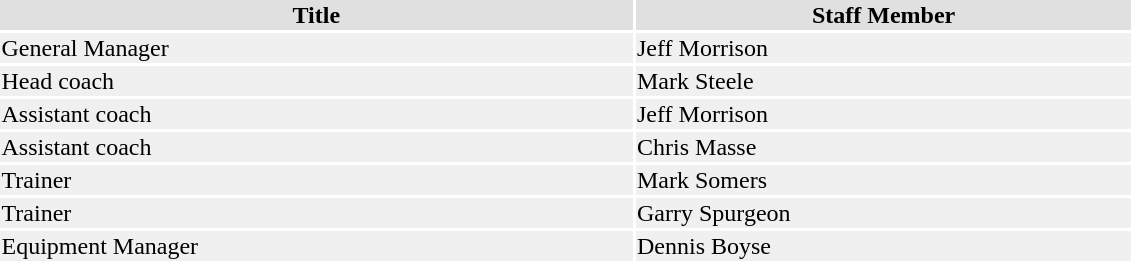<table style="width:60%;" h=90%>
<tr bgcolor="#e0e0e0">
<th>Title</th>
<th>Staff Member</th>
</tr>
<tr bgcolor="#f0f0f0">
<td>General Manager</td>
<td>Jeff Morrison</td>
</tr>
<tr bgcolor="#f0f0f0">
<td>Head coach</td>
<td>Mark Steele</td>
</tr>
<tr bgcolor="#f0f0f0">
<td>Assistant coach</td>
<td>Jeff Morrison</td>
</tr>
<tr bgcolor="#f0f0f0">
<td>Assistant coach</td>
<td>Chris Masse</td>
</tr>
<tr bgcolor="#f0f0f0">
<td>Trainer</td>
<td>Mark Somers</td>
</tr>
<tr bgcolor="#f0f0f0">
<td>Trainer</td>
<td>Garry Spurgeon</td>
</tr>
<tr bgcolor="#f0f0f0">
<td>Equipment Manager</td>
<td>Dennis Boyse</td>
</tr>
</table>
